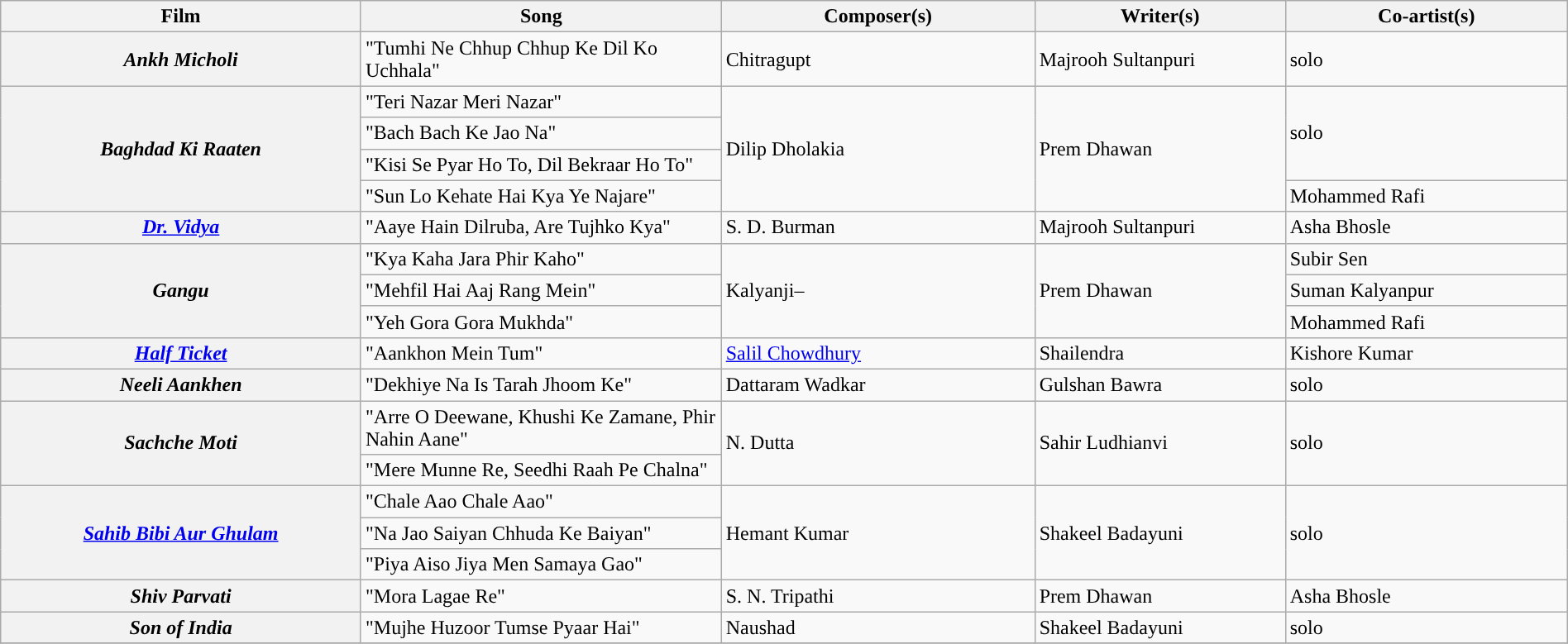<table class="wikitable plainrowheaders" width="100%" textcolor:#000;">
<tr style="background:#b0e0e66;">
<th scope="col" width=23%><strong>Film</strong></th>
<th scope="col" width=23%><strong>Song</strong></th>
<th scope="col" width=20%><strong>Composer(s)</strong></th>
<th scope="col" width=16%><strong>Writer(s)</strong></th>
<th scope="col" width=18%><strong>Co-artist(s)</strong></th>
</tr>
<tr>
<th><em>Ankh Micholi</em></th>
<td>"Tumhi Ne Chhup Chhup Ke Dil Ko Uchhala"</td>
<td>Chitragupt</td>
<td>Majrooh Sultanpuri</td>
<td>solo</td>
</tr>
<tr>
<th Rowspan=4><em>Baghdad Ki Raaten</em></th>
<td>"Teri Nazar Meri Nazar"</td>
<td rowspan=4>Dilip Dholakia</td>
<td rowspan=4>Prem Dhawan</td>
<td rowspan=3>solo</td>
</tr>
<tr>
<td>"Bach Bach Ke Jao Na"</td>
</tr>
<tr>
<td>"Kisi Se Pyar Ho To, Dil Bekraar Ho To"</td>
</tr>
<tr>
<td>"Sun Lo Kehate Hai Kya Ye Najare"</td>
<td>Mohammed Rafi</td>
</tr>
<tr>
<th><em><a href='#'>Dr. Vidya</a></em></th>
<td>"Aaye Hain Dilruba, Are Tujhko Kya"</td>
<td>S. D. Burman</td>
<td>Majrooh Sultanpuri</td>
<td>Asha Bhosle</td>
</tr>
<tr>
<th Rowspan=3><em>Gangu</em></th>
<td>"Kya Kaha Jara Phir Kaho"</td>
<td rowspan=3>Kalyanji–</td>
<td rowspan=3>Prem Dhawan</td>
<td>Subir Sen</td>
</tr>
<tr>
<td>"Mehfil Hai Aaj Rang Mein"</td>
<td>Suman Kalyanpur</td>
</tr>
<tr>
<td>"Yeh Gora Gora Mukhda"</td>
<td>Mohammed Rafi</td>
</tr>
<tr>
<th><em><a href='#'>Half Ticket</a></em></th>
<td>"Aankhon Mein Tum"</td>
<td><a href='#'>Salil Chowdhury</a></td>
<td>Shailendra</td>
<td>Kishore Kumar</td>
</tr>
<tr>
<th><em>Neeli Aankhen</em></th>
<td>"Dekhiye Na Is Tarah Jhoom Ke"</td>
<td>Dattaram Wadkar</td>
<td>Gulshan Bawra</td>
<td>solo</td>
</tr>
<tr>
<th Rowspan=2><em>Sachche Moti</em></th>
<td>"Arre O Deewane, Khushi Ke Zamane, Phir Nahin Aane"</td>
<td rowspan=2>N. Dutta</td>
<td rowspan=2>Sahir Ludhianvi</td>
<td rowspan=2>solo</td>
</tr>
<tr>
<td>"Mere Munne Re, Seedhi Raah Pe Chalna"</td>
</tr>
<tr>
<th Rowspan=3><em><a href='#'>Sahib Bibi Aur Ghulam</a></em></th>
<td>"Chale Aao Chale Aao"</td>
<td rowspan=3>Hemant Kumar</td>
<td rowspan=3>Shakeel Badayuni</td>
<td rowspan=3>solo</td>
</tr>
<tr>
<td>"Na Jao Saiyan Chhuda Ke Baiyan"</td>
</tr>
<tr>
<td>"Piya Aiso Jiya Men Samaya Gao"</td>
</tr>
<tr>
<th><em>Shiv Parvati</em></th>
<td>"Mora Lagae Re"</td>
<td>S. N. Tripathi</td>
<td>Prem Dhawan</td>
<td>Asha Bhosle</td>
</tr>
<tr>
<th><em>Son of India</em></th>
<td>"Mujhe Huzoor Tumse Pyaar Hai"</td>
<td>Naushad</td>
<td>Shakeel Badayuni</td>
<td>solo</td>
</tr>
<tr>
</tr>
</table>
